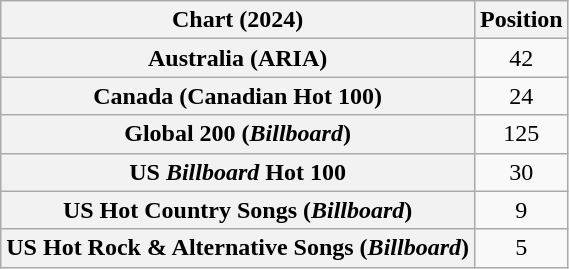<table class="wikitable sortable plainrowheaders" style="text-align:center">
<tr>
<th scope="col">Chart (2024)</th>
<th scope="col">Position</th>
</tr>
<tr>
<th scope="row">Australia (ARIA)</th>
<td>42</td>
</tr>
<tr>
<th scope="row">Canada (Canadian Hot 100)</th>
<td>24</td>
</tr>
<tr>
<th scope="row">Global 200 (<em>Billboard</em>)</th>
<td>125</td>
</tr>
<tr>
<th scope="row">US <em>Billboard</em> Hot 100</th>
<td>30</td>
</tr>
<tr>
<th scope="row">US Hot Country Songs (<em>Billboard</em>)</th>
<td>9</td>
</tr>
<tr>
<th scope="row">US Hot Rock & Alternative Songs (<em>Billboard</em>)</th>
<td>5</td>
</tr>
</table>
